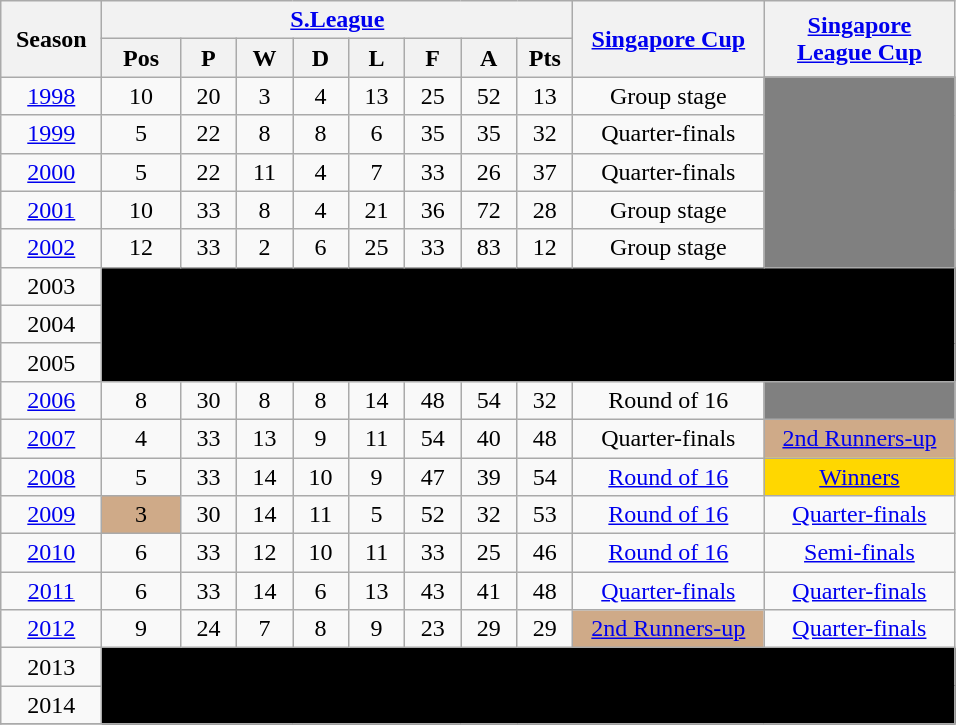<table class="wikitable" style="text-align: center">
<tr>
<th width="60" scope="col" rowspan=2>Season</th>
<th colspan=8><a href='#'>S.League</a></th>
<th width="120" scope="col" rowspan=2 scope="col"><a href='#'>Singapore Cup</a></th>
<th width="120" scope="col" rowspan=2 scope="col"><a href='#'>Singapore League Cup</a></th>
</tr>
<tr>
<th width="45" scope="col">Pos</th>
<th width="30" scope="col">P</th>
<th width="30" scope="col">W</th>
<th width="30" scope="col">D</th>
<th width="30" scope="col">L</th>
<th width="30" scope="col">F</th>
<th width="30" scope="col">A</th>
<th width="30" scope="col">Pts</th>
</tr>
<tr>
<td><a href='#'>1998</a></td>
<td>10</td>
<td>20</td>
<td>3</td>
<td>4</td>
<td>13</td>
<td>25</td>
<td>52</td>
<td>13</td>
<td>Group stage</td>
<td rowspan="5" bgcolor=grey></td>
</tr>
<tr>
<td><a href='#'>1999</a></td>
<td>5</td>
<td>22</td>
<td>8</td>
<td>8</td>
<td>6</td>
<td>35</td>
<td>35</td>
<td>32</td>
<td>Quarter-finals</td>
</tr>
<tr>
<td><a href='#'>2000</a></td>
<td>5</td>
<td>22</td>
<td>11</td>
<td>4</td>
<td>7</td>
<td>33</td>
<td>26</td>
<td>37</td>
<td>Quarter-finals</td>
</tr>
<tr>
<td><a href='#'>2001</a></td>
<td>10</td>
<td>33</td>
<td>8</td>
<td>4</td>
<td>21</td>
<td>36</td>
<td>72</td>
<td>28</td>
<td>Group stage</td>
</tr>
<tr>
<td><a href='#'>2002</a></td>
<td>12</td>
<td>33</td>
<td>2</td>
<td>6</td>
<td>25</td>
<td>33</td>
<td>83</td>
<td>12</td>
<td>Group stage</td>
</tr>
<tr>
<td>2003</td>
<td colspan="10" rowspan="3" bgcolor=black></td>
</tr>
<tr>
<td>2004</td>
</tr>
<tr>
<td>2005</td>
</tr>
<tr>
<td><a href='#'>2006</a></td>
<td>8</td>
<td>30</td>
<td>8</td>
<td>8</td>
<td>14</td>
<td>48</td>
<td>54</td>
<td>32</td>
<td>Round of 16</td>
<td bgcolor=grey></td>
</tr>
<tr>
<td><a href='#'>2007</a></td>
<td>4</td>
<td>33</td>
<td>13</td>
<td>9</td>
<td>11</td>
<td>54</td>
<td>40</td>
<td>48</td>
<td>Quarter-finals</td>
<td style="background:#cfaa88;"><a href='#'>2nd Runners-up</a></td>
</tr>
<tr>
<td><a href='#'>2008</a></td>
<td>5</td>
<td>33</td>
<td>14</td>
<td>10</td>
<td>9</td>
<td>47</td>
<td>39</td>
<td>54</td>
<td><a href='#'>Round of 16</a></td>
<td bgcolor=gold><a href='#'>Winners</a></td>
</tr>
<tr>
<td><a href='#'>2009</a></td>
<td style="background:#cfaa88;">3</td>
<td>30</td>
<td>14</td>
<td>11</td>
<td>5</td>
<td>52</td>
<td>32</td>
<td>53</td>
<td><a href='#'>Round of 16</a></td>
<td><a href='#'>Quarter-finals</a></td>
</tr>
<tr>
<td><a href='#'>2010</a></td>
<td>6</td>
<td>33</td>
<td>12</td>
<td>10</td>
<td>11</td>
<td>33</td>
<td>25</td>
<td>46</td>
<td><a href='#'>Round of 16</a></td>
<td><a href='#'>Semi-finals</a></td>
</tr>
<tr>
<td><a href='#'>2011</a></td>
<td>6</td>
<td>33</td>
<td>14</td>
<td>6</td>
<td>13</td>
<td>43</td>
<td>41</td>
<td>48</td>
<td><a href='#'>Quarter-finals</a></td>
<td><a href='#'>Quarter-finals</a></td>
</tr>
<tr>
<td><a href='#'>2012</a></td>
<td>9</td>
<td>24</td>
<td>7</td>
<td>8</td>
<td>9</td>
<td>23</td>
<td>29</td>
<td>29</td>
<td style="background:#cfaa88;"><a href='#'>2nd Runners-up</a></td>
<td><a href='#'>Quarter-finals</a></td>
</tr>
<tr>
<td>2013</td>
<td colspan="10" rowspan="2" bgcolor=black></td>
</tr>
<tr>
<td>2014</td>
</tr>
<tr>
</tr>
</table>
